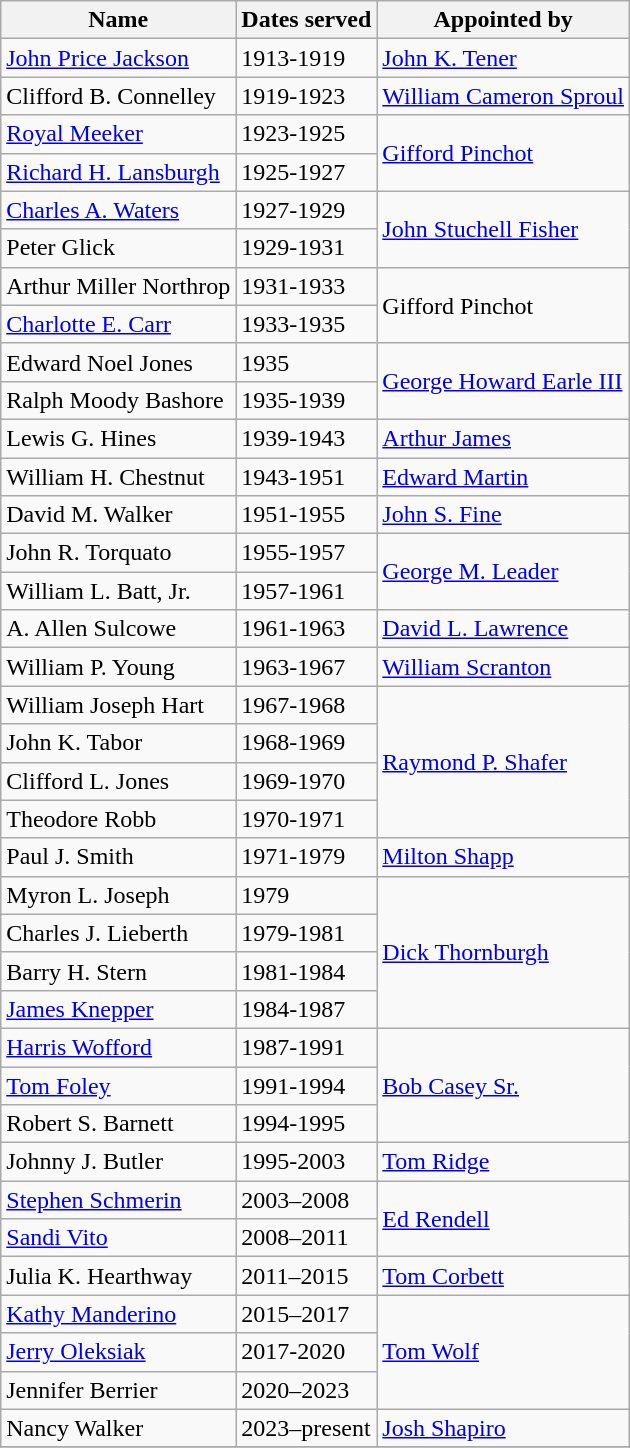<table class="wikitable">
<tr>
<th>Name</th>
<th>Dates served</th>
<th>Appointed by</th>
</tr>
<tr>
<td><a href='#'>John Price Jackson</a></td>
<td>1913-1919</td>
<td rowspan="1"><a href='#'>John K. Tener</a></td>
</tr>
<tr>
<td>Clifford B. Connelley</td>
<td>1919-1923</td>
<td rowspan="1"><a href='#'>William Cameron Sproul</a></td>
</tr>
<tr>
<td><a href='#'>Royal Meeker</a></td>
<td>1923-1925</td>
<td rowspan="2"><a href='#'>Gifford Pinchot</a></td>
</tr>
<tr>
<td><a href='#'>Richard H. Lansburgh</a></td>
<td>1925-1927</td>
</tr>
<tr>
<td><a href='#'>Charles A. Waters</a></td>
<td>1927-1929</td>
<td rowspan="2"><a href='#'>John Stuchell Fisher</a></td>
</tr>
<tr>
<td>Peter Glick</td>
<td>1929-1931</td>
</tr>
<tr>
<td>Arthur Miller Northrop</td>
<td>1931-1933</td>
<td rowspan="2">Gifford Pinchot</td>
</tr>
<tr>
<td><a href='#'>Charlotte E. Carr</a></td>
<td>1933-1935</td>
</tr>
<tr>
<td>Edward Noel Jones</td>
<td>1935</td>
<td rowspan="2"><a href='#'>George Howard Earle III</a></td>
</tr>
<tr>
<td>Ralph Moody Bashore</td>
<td>1935-1939</td>
</tr>
<tr>
<td>Lewis G. Hines</td>
<td>1939-1943</td>
<td rowspan="1"><a href='#'>Arthur James</a></td>
</tr>
<tr>
<td>William H. Chestnut</td>
<td>1943-1951</td>
<td rowspan="1"><a href='#'>Edward Martin</a></td>
</tr>
<tr>
<td>David M. Walker</td>
<td>1951-1955</td>
<td rowspan="1"><a href='#'>John S. Fine</a></td>
</tr>
<tr>
<td>John R. Torquato</td>
<td>1955-1957</td>
<td rowspan="2"><a href='#'>George M. Leader</a></td>
</tr>
<tr>
<td>William L. Batt, Jr.</td>
<td>1957-1961</td>
</tr>
<tr>
<td>A. Allen Sulcowe</td>
<td>1961-1963</td>
<td rowspan="1"><a href='#'>David L. Lawrence</a></td>
</tr>
<tr>
<td>William P. Young</td>
<td>1963-1967</td>
<td rowspan="1"><a href='#'>William Scranton</a></td>
</tr>
<tr>
<td>William Joseph Hart</td>
<td>1967-1968</td>
<td rowspan="4"><a href='#'>Raymond P. Shafer</a></td>
</tr>
<tr>
<td>John K. Tabor</td>
<td>1968-1969</td>
</tr>
<tr>
<td>Clifford L. Jones</td>
<td>1969-1970</td>
</tr>
<tr>
<td>Theodore Robb</td>
<td>1970-1971</td>
</tr>
<tr>
<td>Paul J. Smith</td>
<td>1971-1979</td>
<td rowspan="1"><a href='#'>Milton Shapp</a></td>
</tr>
<tr>
<td>Myron L. Joseph</td>
<td>1979</td>
<td rowspan="4"><a href='#'>Dick Thornburgh</a></td>
</tr>
<tr>
<td>Charles J. Lieberth</td>
<td>1979-1981</td>
</tr>
<tr>
<td>Barry H. Stern</td>
<td>1981-1984</td>
</tr>
<tr>
<td><a href='#'>James Knepper</a></td>
<td>1984-1987</td>
</tr>
<tr>
<td><a href='#'>Harris Wofford</a></td>
<td>1987-1991</td>
<td rowspan="3"><a href='#'>Bob Casey Sr.</a></td>
</tr>
<tr>
<td><a href='#'>Tom Foley</a></td>
<td>1991-1994</td>
</tr>
<tr>
<td>Robert S. Barnett</td>
<td>1994-1995</td>
</tr>
<tr>
<td>Johnny J. Butler</td>
<td>1995-2003</td>
<td rowspan="1"><a href='#'>Tom Ridge</a></td>
</tr>
<tr>
<td><a href='#'>Stephen Schmerin</a></td>
<td>2003–2008</td>
<td rowspan="2"><a href='#'>Ed Rendell</a></td>
</tr>
<tr>
<td><a href='#'>Sandi Vito</a></td>
<td>2008–2011</td>
</tr>
<tr>
<td>Julia K. Hearthway</td>
<td>2011–2015</td>
<td rowspan="1"><a href='#'>Tom Corbett</a></td>
</tr>
<tr>
<td><a href='#'>Kathy Manderino</a></td>
<td>2015–2017</td>
<td rowspan="3"><a href='#'>Tom Wolf</a></td>
</tr>
<tr>
<td><a href='#'>Jerry Oleksiak</a></td>
<td>2017-2020</td>
</tr>
<tr>
<td>Jennifer Berrier</td>
<td>2020–2023</td>
</tr>
<tr>
<td>Nancy Walker</td>
<td>2023–present</td>
<td rowspan="1"><a href='#'>Josh Shapiro</a></td>
</tr>
<tr>
</tr>
</table>
